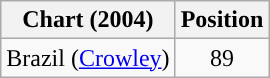<table class="wikitable">
<tr>
<th>Chart (2004)</th>
<th>Position</th>
</tr>
<tr>
<td align="left">Brazil (<a href='#'>Crowley</a>)</td>
<td align="center">89</td>
</tr>
</table>
